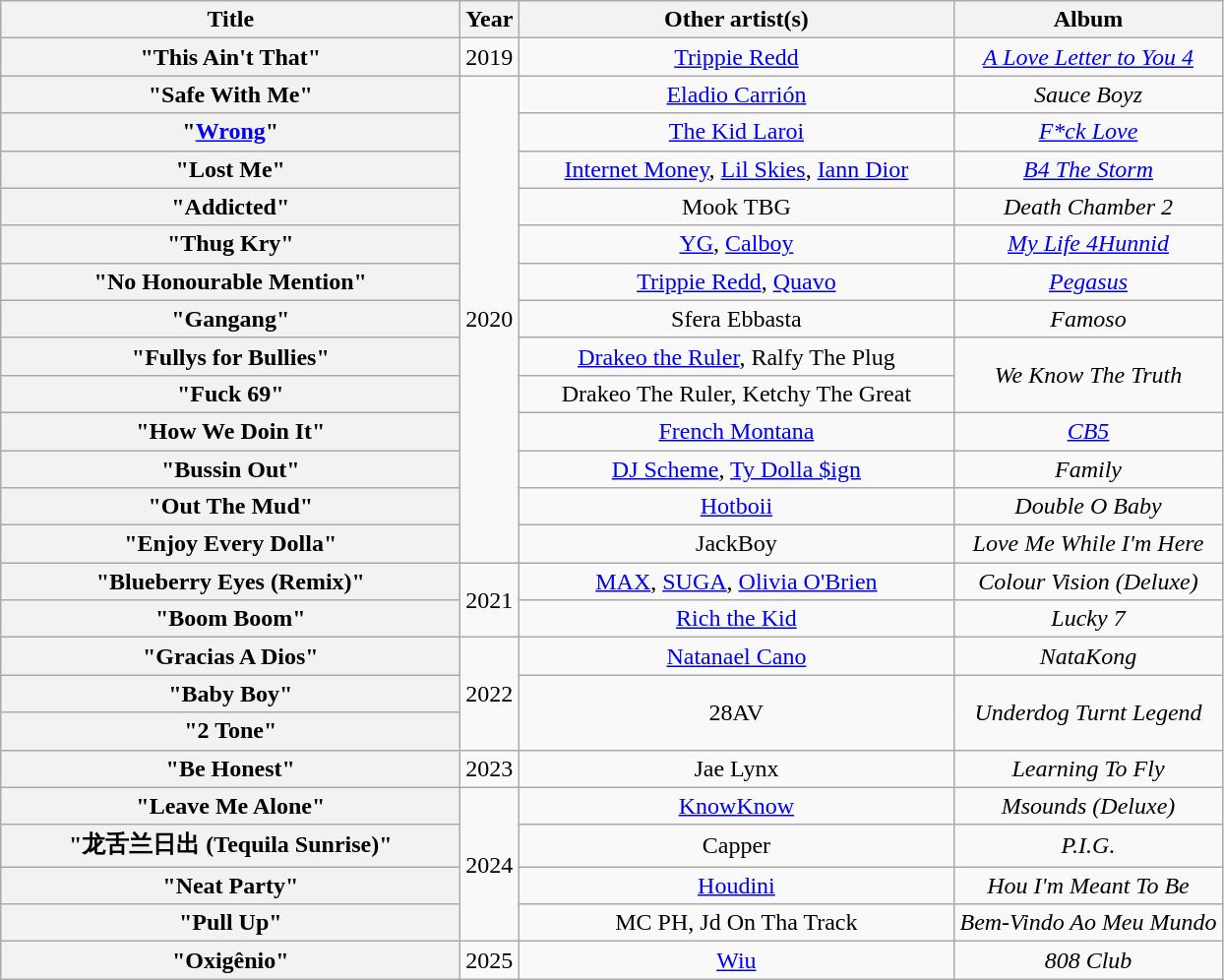<table class="wikitable plainrowheaders" style="text-align:center;">
<tr>
<th scope="col" style="width:19em;">Title</th>
<th scope="col" style="width:1em;">Year</th>
<th scope="col" style="width:18em;">Other artist(s)</th>
<th scope="col">Album</th>
</tr>
<tr>
<th scope="row">"This Ain't That"</th>
<td>2019</td>
<td><a href='#'>Trippie Redd</a></td>
<td><em><a href='#'>A Love Letter to You 4</a></em></td>
</tr>
<tr>
<th scope="row">"Safe With Me"</th>
<td rowspan="13">2020</td>
<td><a href='#'>Eladio Carrión</a></td>
<td><em>Sauce Boyz</em></td>
</tr>
<tr>
<th Scope="row">"<a href='#'>Wrong</a>"</th>
<td><a href='#'>The Kid Laroi</a></td>
<td><em><a href='#'>F*ck Love</a></em></td>
</tr>
<tr>
<th scope="row">"Lost Me"</th>
<td><a href='#'>Internet Money</a>, <a href='#'>Lil Skies</a>, <a href='#'>Iann Dior</a></td>
<td><em><a href='#'>B4 The Storm</a></em></td>
</tr>
<tr>
<th scope="row">"Addicted"</th>
<td>Mook TBG</td>
<td><em>Death Chamber 2</em></td>
</tr>
<tr>
<th scope="row">"Thug Kry"</th>
<td><a href='#'>YG</a>, <a href='#'>Calboy</a></td>
<td><em><a href='#'>My Life 4Hunnid</a></em></td>
</tr>
<tr>
<th scope="row">"No Honourable Mention"</th>
<td><a href='#'>Trippie Redd</a>, <a href='#'>Quavo</a></td>
<td><em><a href='#'>Pegasus</a></em></td>
</tr>
<tr>
<th scope="row">"Gangang"</th>
<td>Sfera Ebbasta</td>
<td><em>Famoso</em></td>
</tr>
<tr>
<th scope="row">"Fullys for Bullies"</th>
<td><a href='#'>Drakeo the Ruler</a>, Ralfy The Plug</td>
<td rowspan="2"><em>We Know The Truth</em></td>
</tr>
<tr>
<th scope="row">"Fuck 69"</th>
<td>Drakeo The Ruler, Ketchy The Great</td>
</tr>
<tr>
<th scope="row">"How We Doin It"</th>
<td><a href='#'>French Montana</a></td>
<td><em><a href='#'>CB5</a></em></td>
</tr>
<tr>
<th scope="row">"Bussin Out"</th>
<td><a href='#'>DJ Scheme</a>, <a href='#'>Ty Dolla $ign</a></td>
<td><em>Family</em></td>
</tr>
<tr>
<th scope="row">"Out The Mud"</th>
<td><a href='#'>Hotboii</a></td>
<td><em>Double O Baby</em></td>
</tr>
<tr>
<th scope="row">"Enjoy Every Dolla"</th>
<td>JackBoy</td>
<td><em>Love Me While I'm Here</em></td>
</tr>
<tr>
<th scope="row">"Blueberry Eyes (Remix)"</th>
<td rowspan="2">2021</td>
<td><a href='#'>MAX</a>, <a href='#'>SUGA</a>, <a href='#'>Olivia O'Brien</a></td>
<td><em>Colour Vision (Deluxe)</em></td>
</tr>
<tr>
<th scope="row">"Boom Boom"</th>
<td><a href='#'>Rich the Kid</a></td>
<td><em>Lucky 7</em></td>
</tr>
<tr>
<th scope="row">"Gracias A Dios"</th>
<td rowspan="3">2022</td>
<td><a href='#'>Natanael Cano</a></td>
<td><em>NataKong</em></td>
</tr>
<tr>
<th scope="row">"Baby Boy"</th>
<td rowspan="2">28AV</td>
<td rowspan="2"><em>Underdog Turnt Legend</em></td>
</tr>
<tr>
<th scope="row">"2 Tone"</th>
</tr>
<tr>
<th scope="row">"Be Honest"</th>
<td>2023</td>
<td>Jae Lynx</td>
<td><em>Learning To Fly</em></td>
</tr>
<tr>
<th scope="row">"Leave Me Alone"</th>
<td rowspan="4">2024</td>
<td><a href='#'>KnowKnow</a></td>
<td><em>Msounds (Deluxe)</em></td>
</tr>
<tr>
<th scope="row">"龙舌兰日出 (Tequila Sunrise)"</th>
<td>Capper</td>
<td><em>P.I.G.</em></td>
</tr>
<tr>
<th scope="row">"Neat Party"</th>
<td><a href='#'>Houdini</a></td>
<td><em>Hou I'm Meant To Be</em></td>
</tr>
<tr>
<th scope="row">"Pull Up"</th>
<td>MC PH, Jd On Tha Track</td>
<td><em>Bem-Vindo Ao Meu Mundo</em></td>
</tr>
<tr>
<th scope="row">"Oxigênio"</th>
<td rowspan="1">2025</td>
<td><a href='#'>Wiu</a></td>
<td><em>808 Club</em></td>
</tr>
</table>
